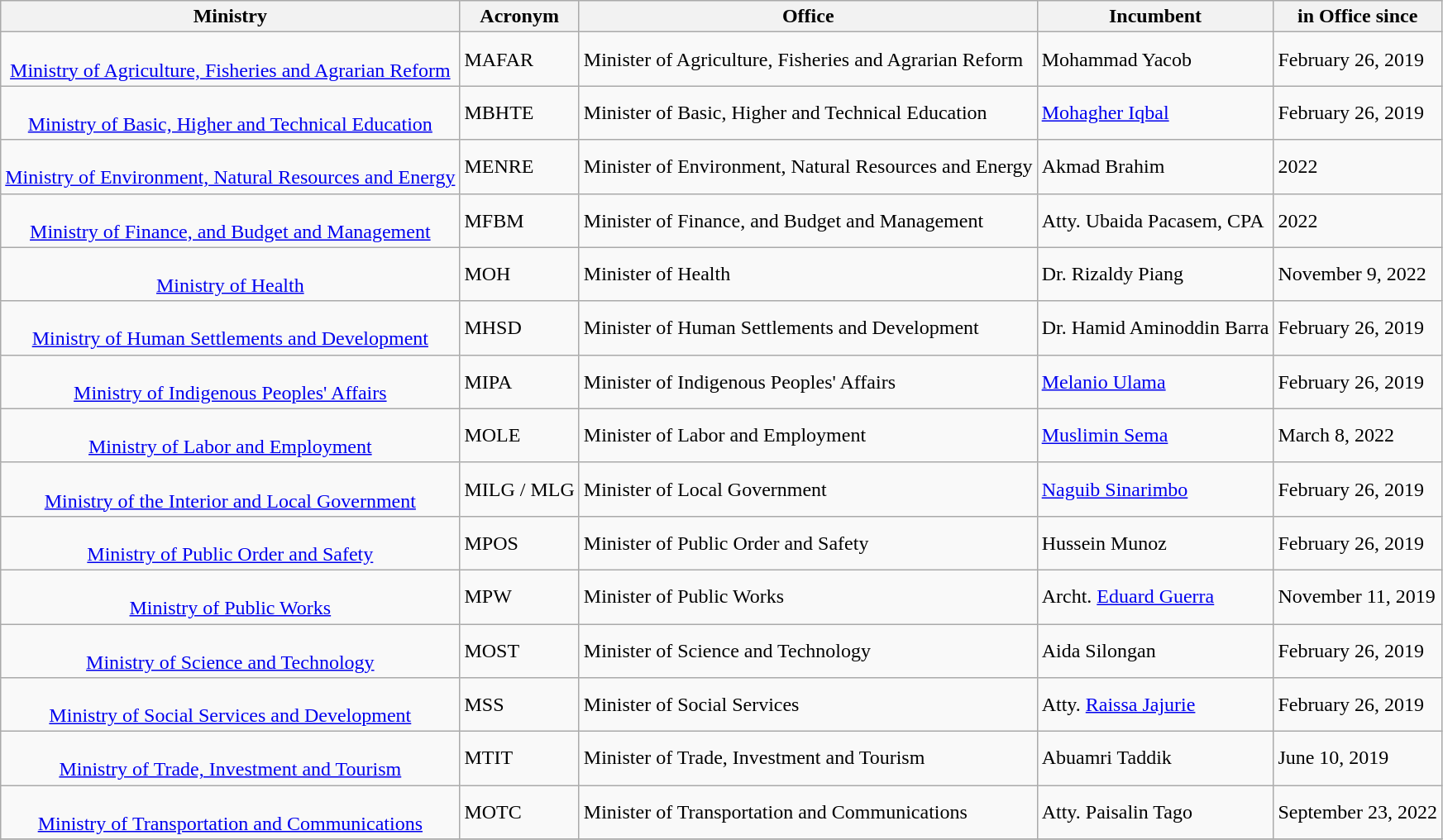<table class="wikitable">
<tr>
<th>Ministry</th>
<th>Acronym</th>
<th>Office</th>
<th>Incumbent</th>
<th>in Office since</th>
</tr>
<tr>
<td align="center"><br><a href='#'>Ministry of Agriculture, Fisheries and Agrarian Reform</a></td>
<td>MAFAR</td>
<td>Minister of Agriculture, Fisheries and Agrarian Reform</td>
<td>Mohammad Yacob</td>
<td>February 26, 2019</td>
</tr>
<tr>
<td align="center"><br><a href='#'>Ministry of Basic, Higher and Technical Education</a></td>
<td>MBHTE</td>
<td>Minister of Basic, Higher and Technical Education</td>
<td><a href='#'>Mohagher Iqbal</a></td>
<td>February 26, 2019</td>
</tr>
<tr>
<td align="center"><br><a href='#'>Ministry of Environment, Natural Resources and Energy</a></td>
<td>MENRE</td>
<td>Minister of Environment, Natural Resources and Energy</td>
<td>Akmad Brahim</td>
<td>2022</td>
</tr>
<tr>
<td align="center"><br><a href='#'>Ministry of Finance, and Budget and Management</a></td>
<td>MFBM</td>
<td>Minister of Finance, and Budget and Management</td>
<td>Atty. Ubaida Pacasem, CPA</td>
<td>2022</td>
</tr>
<tr>
<td align="center"><br><a href='#'>Ministry of Health</a></td>
<td>MOH</td>
<td>Minister of Health</td>
<td>Dr. Rizaldy Piang</td>
<td>November 9, 2022</td>
</tr>
<tr>
<td align="center"><br><a href='#'>Ministry of Human Settlements and Development</a></td>
<td>MHSD</td>
<td>Minister of Human Settlements and Development</td>
<td>Dr. Hamid Aminoddin Barra</td>
<td>February 26, 2019</td>
</tr>
<tr>
<td align="center"><br><a href='#'>Ministry of Indigenous Peoples' Affairs</a></td>
<td>MIPA</td>
<td>Minister of Indigenous Peoples' Affairs</td>
<td><a href='#'>Melanio Ulama</a></td>
<td>February 26, 2019</td>
</tr>
<tr>
<td align="center"><br><a href='#'>Ministry of Labor and Employment</a></td>
<td>MOLE</td>
<td>Minister of Labor and Employment</td>
<td><a href='#'>Muslimin Sema</a></td>
<td>March 8, 2022</td>
</tr>
<tr>
<td align="center"><br><a href='#'>Ministry of the Interior and Local Government</a></td>
<td>MILG / MLG</td>
<td>Minister of Local Government</td>
<td><a href='#'>Naguib Sinarimbo</a></td>
<td>February 26, 2019</td>
</tr>
<tr>
<td align="center"><br><a href='#'>Ministry of Public Order and Safety</a></td>
<td>MPOS</td>
<td>Minister of Public Order and Safety</td>
<td>Hussein Munoz</td>
<td>February 26, 2019</td>
</tr>
<tr>
<td align="center"><br><a href='#'>Ministry of Public Works</a></td>
<td>MPW</td>
<td>Minister of Public Works</td>
<td>Archt. <a href='#'>Eduard Guerra</a></td>
<td>November 11, 2019</td>
</tr>
<tr>
<td align="center"><br><a href='#'>Ministry of Science and Technology</a></td>
<td>MOST</td>
<td>Minister of Science and Technology</td>
<td>Aida Silongan</td>
<td>February 26, 2019</td>
</tr>
<tr>
<td align="center"><br><a href='#'>Ministry of Social Services and Development </a></td>
<td>MSS</td>
<td>Minister of Social Services</td>
<td>Atty. <a href='#'>Raissa Jajurie</a></td>
<td>February 26, 2019</td>
</tr>
<tr>
<td align="center"><br><a href='#'>Ministry of Trade, Investment and Tourism</a></td>
<td>MTIT</td>
<td>Minister of Trade, Investment and Tourism</td>
<td>Abuamri Taddik</td>
<td>June 10, 2019</td>
</tr>
<tr>
<td align="center"><br><a href='#'>Ministry of Transportation and Communications</a></td>
<td>MOTC</td>
<td>Minister of Transportation and Communications</td>
<td>Atty. Paisalin Tago</td>
<td>September 23, 2022</td>
</tr>
<tr>
</tr>
</table>
